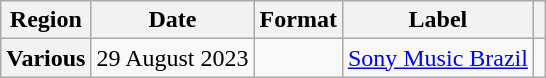<table class="wikitable plainrowheaders">
<tr>
<th scope="col">Region</th>
<th scope="col">Date</th>
<th scope="col">Format</th>
<th scope="col">Label</th>
<th scope="col" class="unsortable"></th>
</tr>
<tr>
<th scope="row">Various</th>
<td>29 August 2023</td>
<td></td>
<td><a href='#'>Sony Music Brazil</a></td>
<td></td>
</tr>
</table>
